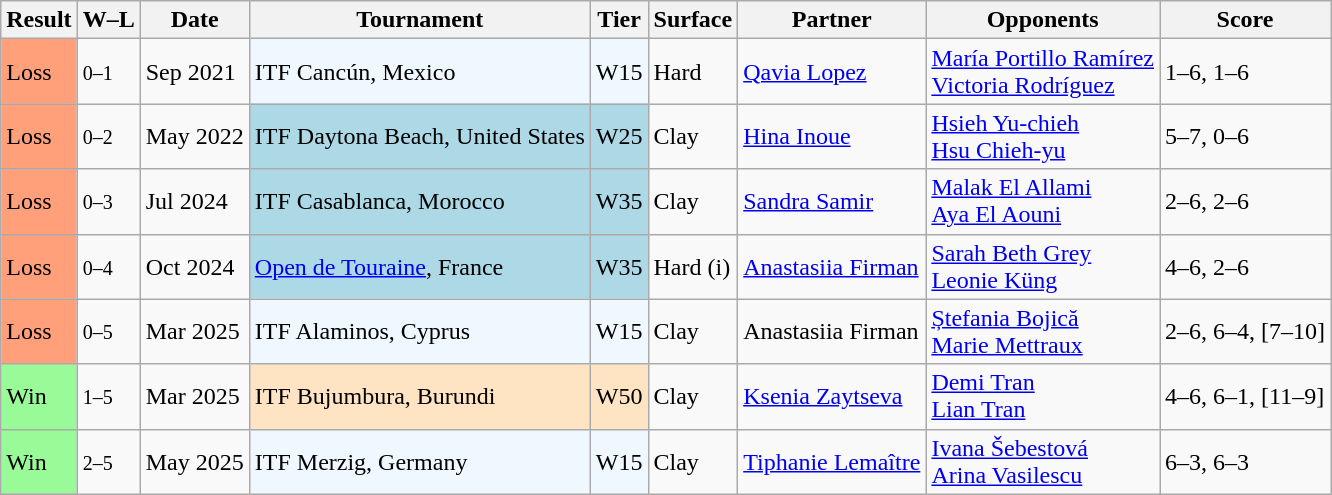<table class="sortable wikitable nowrap">
<tr>
<th>Result</th>
<th class="unsortable">W–L</th>
<th>Date</th>
<th>Tournament</th>
<th>Tier</th>
<th>Surface</th>
<th>Partner</th>
<th>Opponents</th>
<th class="unsortable">Score</th>
</tr>
<tr>
<td style="background:#ffa07a;">Loss</td>
<td><small>0–1</small></td>
<td>Sep 2021</td>
<td style="background:#f0f8ff;">ITF Cancún, Mexico</td>
<td style="background:#f0f8ff;">W15</td>
<td>Hard</td>
<td> <a href='#'>Qavia Lopez</a></td>
<td> <a href='#'>María Portillo Ramírez</a> <br>  <a href='#'> Victoria Rodríguez</a></td>
<td>1–6, 1–6</td>
</tr>
<tr>
<td bgcolor=ffa07a>Loss</td>
<td><small>0–2</small></td>
<td>May 2022</td>
<td style="background:lightblue;">ITF Daytona Beach, United States</td>
<td style="background:lightblue;">W25</td>
<td>Clay</td>
<td> <a href='#'>Hina Inoue</a></td>
<td> <a href='#'>Hsieh Yu-chieh</a> <br>  <a href='#'>Hsu Chieh-yu</a></td>
<td>5–7, 0–6</td>
</tr>
<tr>
<td style="background:#ffa07a;">Loss</td>
<td><small>0–3</small></td>
<td>Jul 2024</td>
<td style="background:lightblue;">ITF Casablanca, Morocco</td>
<td style="background:lightblue;">W35</td>
<td>Clay</td>
<td> <a href='#'>Sandra Samir</a></td>
<td> <a href='#'>Malak El Allami</a> <br>  <a href='#'>Aya El Aouni</a></td>
<td>2–6, 2–6</td>
</tr>
<tr>
<td style="background:#ffa07a;">Loss</td>
<td><small>0–4</small></td>
<td>Oct 2024</td>
<td style="background:lightblue;"><a href='#'>Open de Touraine</a>, France</td>
<td style="background:lightblue;">W35</td>
<td>Hard (i)</td>
<td> <a href='#'>Anastasiia Firman</a></td>
<td> <a href='#'>Sarah Beth Grey</a> <br>  <a href='#'>Leonie Küng</a></td>
<td>4–6, 2–6</td>
</tr>
<tr>
<td style="background:#ffa07a;">Loss</td>
<td><small>0–5</small></td>
<td>Mar 2025</td>
<td style="background:#f0f8ff;">ITF Alaminos, Cyprus</td>
<td style="background:#f0f8ff;">W15</td>
<td>Clay</td>
<td> Anastasiia Firman</td>
<td> <a href='#'>Ștefania Bojică</a>  <br>  <a href='#'>Marie Mettraux</a></td>
<td>2–6, 6–4, [7–10]</td>
</tr>
<tr>
<td style="background:#98fb98;">Win</td>
<td><small>1–5</small></td>
<td>Mar 2025</td>
<td style="background:#ffe4c4;">ITF Bujumbura, Burundi</td>
<td style="background:#ffe4c4;">W50</td>
<td>Clay</td>
<td> <a href='#'>Ksenia Zaytseva</a></td>
<td> <a href='#'>Demi Tran</a> <br>  <a href='#'>Lian Tran</a></td>
<td>4–6, 6–1, [11–9]</td>
</tr>
<tr>
<td style="background:#98fb98;">Win</td>
<td><small>2–5</small></td>
<td>May 2025</td>
<td style="background:#f0f8ff;">ITF Merzig, Germany</td>
<td style="background:#f0f8ff;">W15</td>
<td>Clay</td>
<td> <a href='#'>Tiphanie Lemaître</a></td>
<td> <a href='#'>Ivana Šebestová</a>  <br>  <a href='#'>Arina Vasilescu</a></td>
<td>6–3, 6–3</td>
</tr>
</table>
